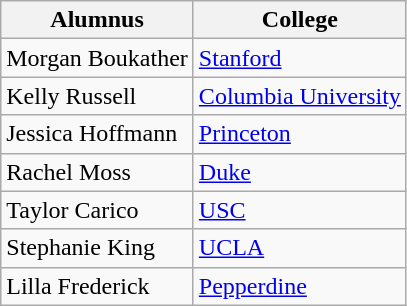<table class="wikitable">
<tr>
<th>Alumnus</th>
<th>College</th>
</tr>
<tr>
<td>Morgan Boukather</td>
<td><a href='#'>Stanford</a></td>
</tr>
<tr>
<td>Kelly Russell</td>
<td><a href='#'>Columbia University</a></td>
</tr>
<tr>
<td>Jessica Hoffmann</td>
<td><a href='#'>Princeton</a></td>
</tr>
<tr>
<td>Rachel Moss</td>
<td><a href='#'>Duke</a></td>
</tr>
<tr>
<td>Taylor Carico</td>
<td><a href='#'>USC</a></td>
</tr>
<tr>
<td>Stephanie King</td>
<td><a href='#'>UCLA</a></td>
</tr>
<tr>
<td>Lilla Frederick</td>
<td><a href='#'>Pepperdine</a></td>
</tr>
</table>
